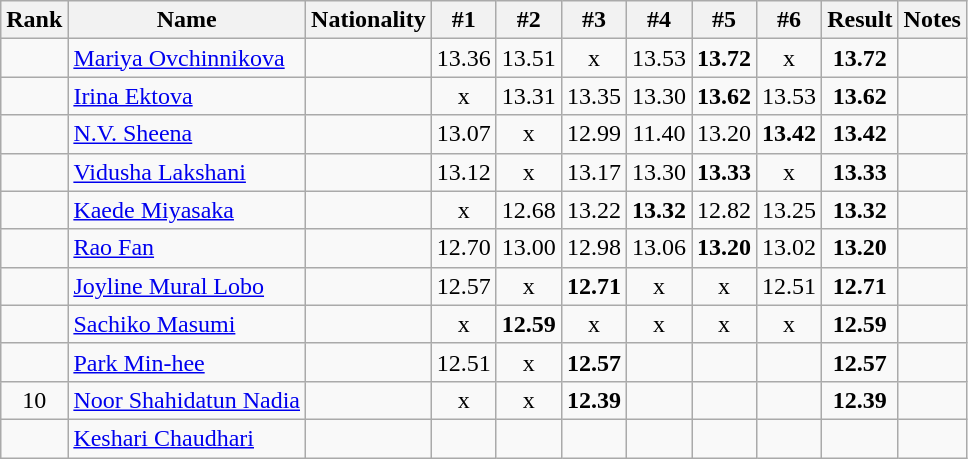<table class="wikitable sortable" style="text-align:center">
<tr>
<th>Rank</th>
<th>Name</th>
<th>Nationality</th>
<th>#1</th>
<th>#2</th>
<th>#3</th>
<th>#4</th>
<th>#5</th>
<th>#6</th>
<th>Result</th>
<th>Notes</th>
</tr>
<tr>
<td></td>
<td align=left><a href='#'>Mariya Ovchinnikova</a></td>
<td align=left></td>
<td>13.36</td>
<td>13.51</td>
<td>x</td>
<td>13.53</td>
<td><strong>13.72</strong></td>
<td>x</td>
<td><strong>13.72</strong></td>
<td></td>
</tr>
<tr>
<td></td>
<td align=left><a href='#'>Irina Ektova</a></td>
<td align=left></td>
<td>x</td>
<td>13.31</td>
<td>13.35</td>
<td>13.30</td>
<td><strong>13.62</strong></td>
<td>13.53</td>
<td><strong>13.62</strong></td>
<td></td>
</tr>
<tr>
<td></td>
<td align=left><a href='#'>N.V. Sheena</a></td>
<td align=left></td>
<td>13.07</td>
<td>x</td>
<td>12.99</td>
<td>11.40</td>
<td>13.20</td>
<td><strong>13.42</strong></td>
<td><strong>13.42</strong></td>
<td></td>
</tr>
<tr>
<td></td>
<td align=left><a href='#'>Vidusha Lakshani</a></td>
<td align=left></td>
<td>13.12</td>
<td>x</td>
<td>13.17</td>
<td>13.30</td>
<td><strong>13.33</strong></td>
<td>x</td>
<td><strong>13.33</strong></td>
<td></td>
</tr>
<tr>
<td></td>
<td align=left><a href='#'>Kaede Miyasaka</a></td>
<td align=left></td>
<td>x</td>
<td>12.68</td>
<td>13.22</td>
<td><strong>13.32</strong></td>
<td>12.82</td>
<td>13.25</td>
<td><strong>13.32</strong></td>
<td></td>
</tr>
<tr>
<td></td>
<td align=left><a href='#'>Rao Fan</a></td>
<td align=left></td>
<td>12.70</td>
<td>13.00</td>
<td>12.98</td>
<td>13.06</td>
<td><strong>13.20</strong></td>
<td>13.02</td>
<td><strong>13.20</strong></td>
<td></td>
</tr>
<tr>
<td></td>
<td align=left><a href='#'>Joyline Mural Lobo</a></td>
<td align=left></td>
<td>12.57</td>
<td>x</td>
<td><strong>12.71</strong></td>
<td>x</td>
<td>x</td>
<td>12.51</td>
<td><strong>12.71</strong></td>
<td></td>
</tr>
<tr>
<td></td>
<td align=left><a href='#'>Sachiko Masumi</a></td>
<td align=left></td>
<td>x</td>
<td><strong>12.59</strong></td>
<td>x</td>
<td>x</td>
<td>x</td>
<td>x</td>
<td><strong>12.59</strong></td>
<td></td>
</tr>
<tr>
<td></td>
<td align=left><a href='#'>Park Min-hee</a></td>
<td align=left></td>
<td>12.51</td>
<td>x</td>
<td><strong>12.57</strong></td>
<td></td>
<td></td>
<td></td>
<td><strong>12.57</strong></td>
<td></td>
</tr>
<tr>
<td>10</td>
<td align=left><a href='#'>Noor Shahidatun Nadia</a></td>
<td align=left></td>
<td>x</td>
<td>x</td>
<td><strong>12.39</strong></td>
<td></td>
<td></td>
<td></td>
<td><strong>12.39</strong></td>
<td></td>
</tr>
<tr>
<td></td>
<td align=left><a href='#'>Keshari Chaudhari</a></td>
<td align=left></td>
<td></td>
<td></td>
<td></td>
<td></td>
<td></td>
<td></td>
<td><strong></strong></td>
<td></td>
</tr>
</table>
